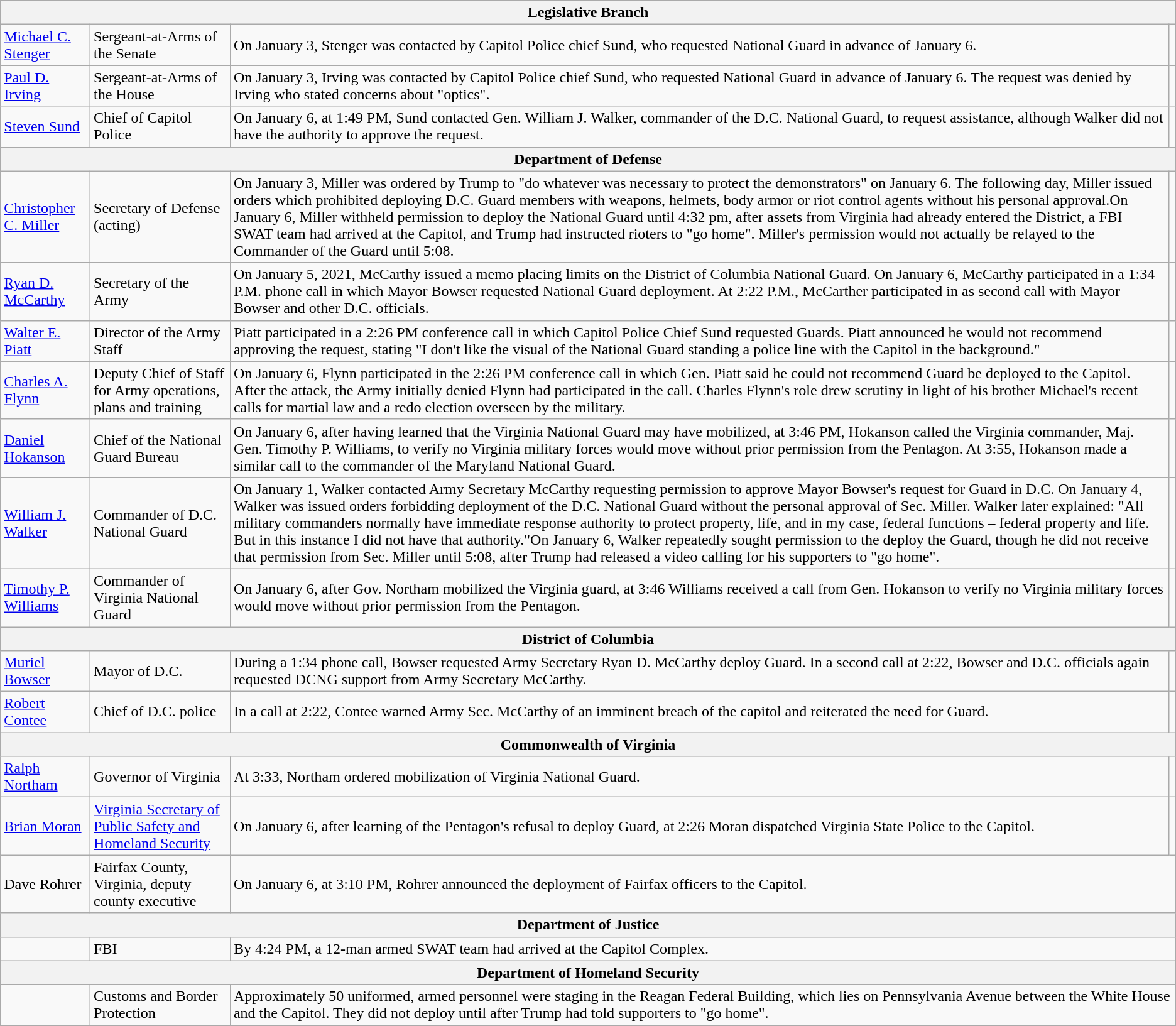<table class="wikitable">
<tr>
<th colspan=4>Legislative Branch</th>
</tr>
<tr>
<td><a href='#'>Michael C. Stenger</a></td>
<td>Sergeant-at-Arms of the Senate</td>
<td>On January 3, Stenger was contacted by Capitol Police chief Sund, who requested National Guard in advance of January 6.</td>
<td></td>
</tr>
<tr>
<td><a href='#'>Paul D. Irving</a></td>
<td>Sergeant-at-Arms of the House</td>
<td>On January 3, Irving was contacted by Capitol Police chief Sund, who requested National Guard in advance of January 6. The request was denied by Irving who stated concerns about "optics".</td>
<td></td>
</tr>
<tr>
<td><a href='#'>Steven Sund</a></td>
<td>Chief of Capitol Police</td>
<td>On January 6, at 1:49 PM, Sund contacted Gen. William J. Walker, commander of the D.C. National Guard, to request assistance, although Walker did not have the authority to approve the request.</td>
<td></td>
</tr>
<tr>
<th colspan=4>Department of Defense</th>
</tr>
<tr>
<td><a href='#'>Christopher C. Miller</a></td>
<td>Secretary of Defense (acting)</td>
<td>On January 3, Miller was ordered by Trump to "do whatever was necessary to protect the demonstrators" on January 6. The following day, Miller issued orders which prohibited deploying D.C. Guard members with weapons, helmets, body armor or riot control agents without his personal approval.On January 6, Miller withheld permission to deploy the National Guard until 4:32 pm, after assets from Virginia had already entered the District, a FBI SWAT team had arrived at the Capitol, and Trump had instructed rioters to "go home". Miller's permission would not actually be relayed to the Commander of the Guard until 5:08.</td>
<td></td>
</tr>
<tr>
<td><a href='#'>Ryan D. McCarthy</a></td>
<td>Secretary of the Army</td>
<td>On January 5, 2021, McCarthy issued a memo placing limits on the District of Columbia National Guard. On January 6, McCarthy participated in a 1:34 P.M. phone call in which Mayor Bowser requested National Guard deployment. At 2:22 P.M., McCarther participated in as second call with Mayor Bowser and other D.C. officials.</td>
<td></td>
</tr>
<tr>
<td><a href='#'>Walter E. Piatt</a></td>
<td>Director of the Army Staff</td>
<td>Piatt participated in a 2:26 PM conference call in which Capitol Police Chief Sund requested Guards. Piatt announced he would not recommend approving the request, stating "I don't like the visual of the National Guard standing a police line with the Capitol in the background."</td>
<td></td>
</tr>
<tr>
<td><a href='#'>Charles A. Flynn</a></td>
<td>Deputy Chief of Staff for Army operations, plans and training</td>
<td>On January 6, Flynn participated in the 2:26 PM conference call in which Gen. Piatt said he could not recommend Guard be deployed to the Capitol. After the attack, the Army initially denied Flynn had participated in the call. Charles Flynn's role drew scrutiny in light of his brother Michael's recent calls for martial law and a redo election overseen by the military.</td>
<td></td>
</tr>
<tr>
<td><a href='#'>Daniel Hokanson</a></td>
<td>Chief of the National Guard Bureau</td>
<td>On January 6, after having learned that the Virginia National Guard may have mobilized, at 3:46 PM, Hokanson called the Virginia commander, Maj. Gen. Timothy P. Williams, to verify no Virginia military forces would move without prior permission from the Pentagon. At 3:55, Hokanson made a similar call to the commander of the Maryland National Guard.</td>
<td></td>
</tr>
<tr>
<td><a href='#'>William J. Walker</a></td>
<td>Commander of D.C. National Guard</td>
<td>On January 1, Walker contacted Army Secretary McCarthy requesting permission to approve Mayor Bowser's request for Guard in D.C. On January 4, Walker was issued orders forbidding deployment of the D.C. National Guard without the personal approval of Sec. Miller. Walker later explained: "All military commanders normally have immediate response authority to protect property, life, and in my case, federal functions – federal property and life. But in this instance I did not have that authority."On January 6, Walker repeatedly sought permission to the deploy the Guard, though he did not receive that permission from Sec. Miller until 5:08, after Trump had released a video calling for his supporters to "go home".</td>
<td></td>
</tr>
<tr>
<td><a href='#'>Timothy P. Williams</a></td>
<td>Commander of Virginia National Guard</td>
<td>On January 6, after Gov. Northam mobilized the Virginia guard, at 3:46 Williams received a call from Gen. Hokanson to verify no Virginia military forces would move without prior permission from the Pentagon.</td>
<td><br></td>
</tr>
<tr>
<th colspan=4>District of Columbia</th>
</tr>
<tr>
<td><a href='#'>Muriel Bowser</a></td>
<td>Mayor of D.C.</td>
<td>During a 1:34 phone call, Bowser requested Army Secretary Ryan D. McCarthy deploy Guard. In a second call at 2:22, Bowser and D.C. officials again requested DCNG support from Army Secretary McCarthy.</td>
<td></td>
</tr>
<tr>
<td><a href='#'>Robert Contee</a></td>
<td>Chief of D.C. police</td>
<td>In a call at 2:22, Contee warned Army Sec. McCarthy of an imminent breach of the capitol and reiterated the need for Guard.</td>
<td></td>
</tr>
<tr>
<th colspan=4>Commonwealth of Virginia</th>
</tr>
<tr>
<td><a href='#'>Ralph Northam</a></td>
<td>Governor of Virginia</td>
<td>At 3:33, Northam ordered mobilization of Virginia National Guard.</td>
<td></td>
</tr>
<tr>
<td><a href='#'>Brian Moran</a></td>
<td><a href='#'> Virginia Secretary of Public Safety and Homeland Security</a></td>
<td>On January 6, after learning of the Pentagon's refusal to deploy Guard, at 2:26 Moran dispatched Virginia State Police to the Capitol.</td>
<td></td>
</tr>
<tr>
<td>Dave Rohrer</td>
<td>Fairfax County, Virginia, deputy county executive</td>
<td colspan=2>On January 6, at 3:10 PM, Rohrer announced the deployment of Fairfax officers to the Capitol.</td>
</tr>
<tr>
<th colspan=4>Department of Justice</th>
</tr>
<tr>
<td></td>
<td>FBI</td>
<td colspan=2>By 4:24 PM, a 12-man armed SWAT team had arrived at the Capitol Complex.</td>
</tr>
<tr>
<th colspan=4>Department of Homeland Security</th>
</tr>
<tr>
<td></td>
<td>Customs and Border Protection</td>
<td colspan=2>Approximately 50 uniformed, armed personnel were staging in the Reagan Federal Building, which lies on Pennsylvania Avenue between the White House and the Capitol. They did not deploy until after Trump had told supporters to "go home".</td>
</tr>
</table>
